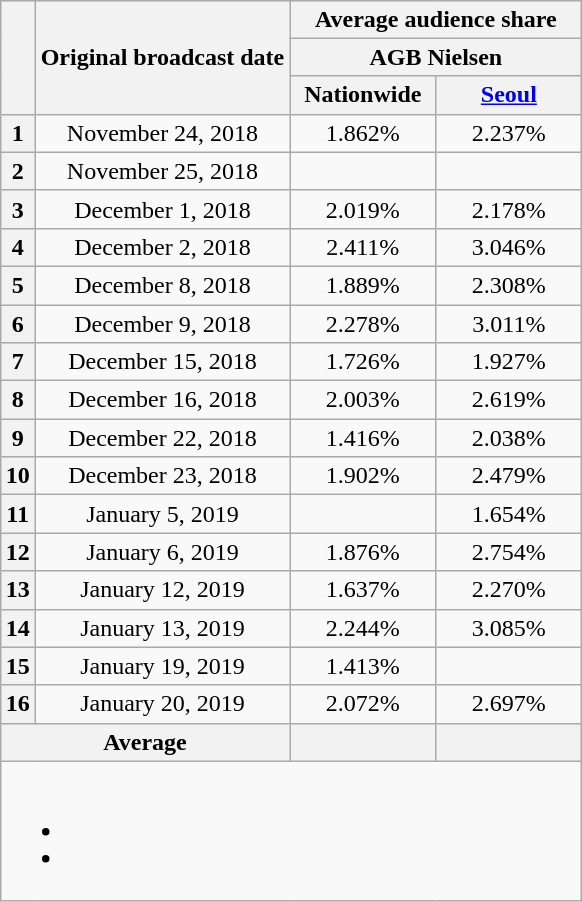<table class="wikitable" style="text-align:center;max-width:450px; margin-left: auto; margin-right: auto; border: none;">
<tr>
</tr>
<tr>
<th rowspan="3"></th>
<th rowspan="3">Original broadcast date</th>
<th colspan="2">Average audience share</th>
</tr>
<tr>
<th colspan="2">AGB Nielsen</th>
</tr>
<tr>
<th width="90">Nationwide</th>
<th width="90"><a href='#'>Seoul</a></th>
</tr>
<tr>
<th>1</th>
<td>November 24, 2018</td>
<td>1.862%</td>
<td>2.237%</td>
</tr>
<tr>
<th>2</th>
<td>November 25, 2018</td>
<td></td>
<td></td>
</tr>
<tr>
<th>3</th>
<td>December 1, 2018</td>
<td>2.019%</td>
<td>2.178%</td>
</tr>
<tr>
<th>4</th>
<td>December 2, 2018</td>
<td>2.411%</td>
<td>3.046%</td>
</tr>
<tr>
<th>5</th>
<td>December 8, 2018</td>
<td>1.889%</td>
<td>2.308%</td>
</tr>
<tr>
<th>6</th>
<td>December 9, 2018</td>
<td>2.278%</td>
<td>3.011%</td>
</tr>
<tr>
<th>7</th>
<td>December 15, 2018</td>
<td>1.726%</td>
<td>1.927%</td>
</tr>
<tr>
<th>8</th>
<td>December 16, 2018</td>
<td>2.003%</td>
<td>2.619%</td>
</tr>
<tr>
<th>9</th>
<td>December 22, 2018</td>
<td>1.416%</td>
<td>2.038%</td>
</tr>
<tr>
<th>10</th>
<td>December 23, 2018</td>
<td>1.902%</td>
<td>2.479%</td>
</tr>
<tr>
<th>11</th>
<td>January 5, 2019</td>
<td></td>
<td>1.654%</td>
</tr>
<tr>
<th>12</th>
<td>January 6, 2019</td>
<td>1.876%</td>
<td>2.754%</td>
</tr>
<tr>
<th>13</th>
<td>January 12, 2019</td>
<td>1.637%</td>
<td>2.270%</td>
</tr>
<tr>
<th>14</th>
<td>January 13, 2019</td>
<td>2.244%</td>
<td>3.085%</td>
</tr>
<tr>
<th>15</th>
<td>January 19, 2019</td>
<td>1.413%</td>
<td></td>
</tr>
<tr>
<th>16</th>
<td>January 20, 2019</td>
<td>2.072%</td>
<td>2.697%</td>
</tr>
<tr>
<th colspan="2">Average</th>
<th></th>
<th></th>
</tr>
<tr>
<td colspan="6"><br><ul><li></li><li></li></ul></td>
</tr>
</table>
